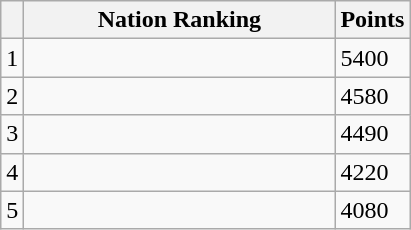<table class="wikitable col3right">
<tr>
<th></th>
<th style="width:200px; white-space:nowrap;">Nation Ranking</th>
<th style="width:20px;">Points</th>
</tr>
<tr>
<td>1</td>
<td></td>
<td>5400</td>
</tr>
<tr>
<td>2</td>
<td></td>
<td>4580</td>
</tr>
<tr>
<td>3</td>
<td></td>
<td>4490</td>
</tr>
<tr>
<td>4</td>
<td></td>
<td>4220</td>
</tr>
<tr>
<td>5</td>
<td></td>
<td>4080</td>
</tr>
</table>
